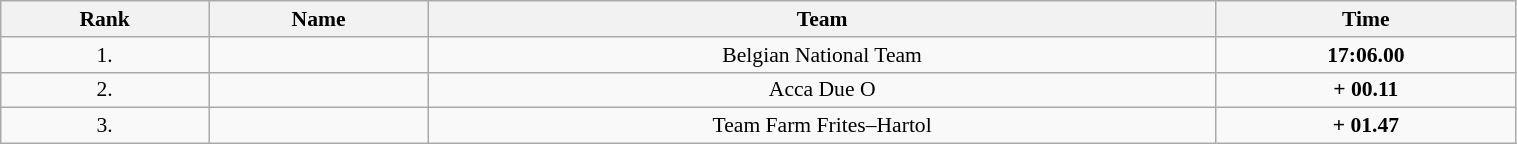<table class=wikitable style="font-size:90%" width="80%">
<tr>
<th>Rank</th>
<th>Name</th>
<th>Team</th>
<th>Time</th>
</tr>
<tr>
<td align="center">1.</td>
<td></td>
<td align="center">Belgian National Team</td>
<td align="center"><strong>17:06.00</strong></td>
</tr>
<tr>
<td align="center">2.</td>
<td></td>
<td align="center">Acca Due O</td>
<td align="center"><strong>+ 00.11</strong></td>
</tr>
<tr>
<td align="center">3.</td>
<td></td>
<td align="center">Team Farm Frites–Hartol</td>
<td align="center"><strong>+ 01.47</strong></td>
</tr>
</table>
